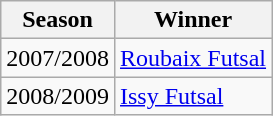<table class="wikitable sortable">
<tr>
<th>Season</th>
<th>Winner</th>
</tr>
<tr>
<td>2007/2008</td>
<td><a href='#'>Roubaix Futsal</a></td>
</tr>
<tr>
<td>2008/2009</td>
<td><a href='#'>Issy Futsal</a></td>
</tr>
</table>
